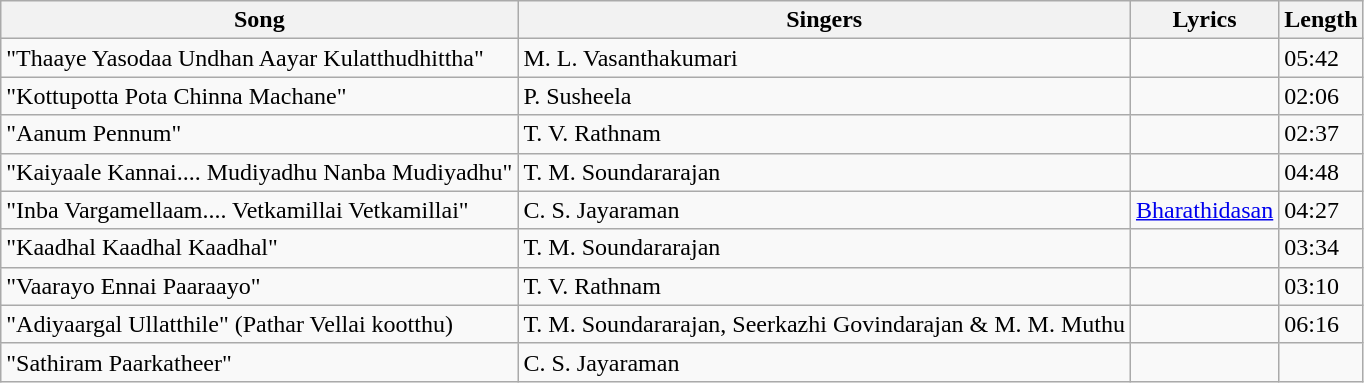<table class="wikitable">
<tr>
<th>Song</th>
<th>Singers</th>
<th>Lyrics</th>
<th>Length</th>
</tr>
<tr>
<td>"Thaaye Yasodaa Undhan Aayar Kulatthudhittha"</td>
<td>M. L. Vasanthakumari</td>
<td></td>
<td>05:42</td>
</tr>
<tr>
<td>"Kottupotta Pota Chinna Machane"</td>
<td>P. Susheela</td>
<td></td>
<td>02:06</td>
</tr>
<tr>
<td>"Aanum Pennum"</td>
<td>T. V. Rathnam</td>
<td></td>
<td>02:37</td>
</tr>
<tr>
<td>"Kaiyaale Kannai.... Mudiyadhu Nanba Mudiyadhu"</td>
<td>T. M. Soundararajan</td>
<td></td>
<td>04:48</td>
</tr>
<tr>
<td>"Inba Vargamellaam.... Vetkamillai Vetkamillai"</td>
<td>C. S. Jayaraman</td>
<td><a href='#'>Bharathidasan</a></td>
<td>04:27</td>
</tr>
<tr>
<td>"Kaadhal Kaadhal Kaadhal"</td>
<td>T. M. Soundararajan</td>
<td></td>
<td>03:34</td>
</tr>
<tr>
<td>"Vaarayo Ennai Paaraayo"</td>
<td>T. V. Rathnam</td>
<td></td>
<td>03:10</td>
</tr>
<tr>
<td>"Adiyaargal Ullatthile" (Pathar Vellai kootthu)</td>
<td>T. M. Soundararajan, Seerkazhi Govindarajan & M. M. Muthu</td>
<td></td>
<td>06:16</td>
</tr>
<tr>
<td>"Sathiram Paarkatheer"</td>
<td>C. S. Jayaraman</td>
<td></td>
<td></td>
</tr>
</table>
